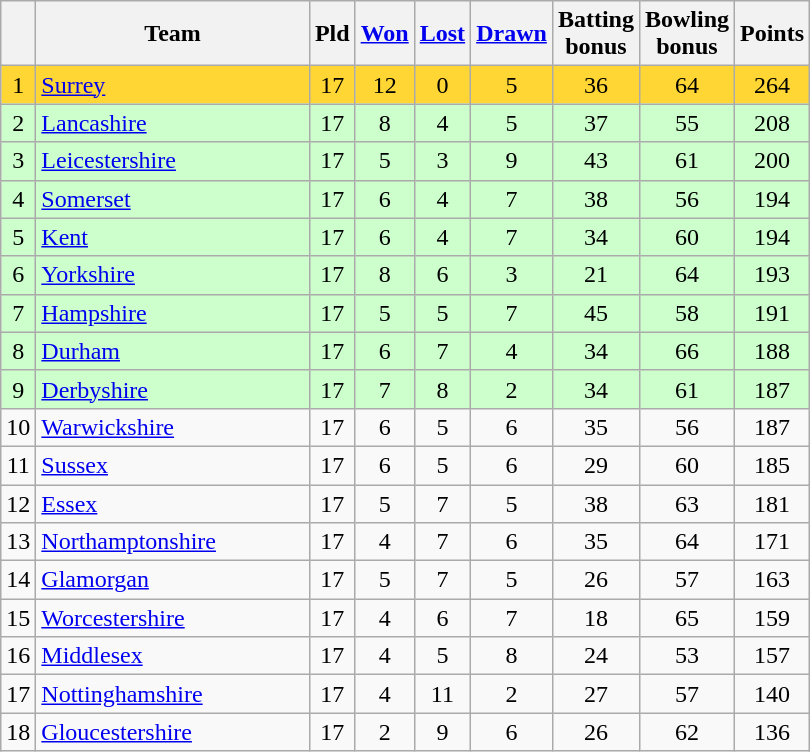<table class="wikitable" style="text-align:center;">
<tr>
<th></th>
<th width="175">Team</th>
<th width=20 abbr="Played">Pld</th>
<th width=20 abbr="Won"><a href='#'>Won</a></th>
<th width=20 abbr="Lost"><a href='#'>Lost</a></th>
<th width=20 abbr="Drawn"><a href='#'>Drawn</a></th>
<th width=20 abbr="Bonus points">Batting bonus</th>
<th width=20 abbr="Bonus points">Bowling bonus</th>
<th width=20 abbr="Points">Points</th>
</tr>
<tr style="background:#ffd633;">
<td>1</td>
<td style="text-align:left;"><a href='#'>Surrey</a></td>
<td>17</td>
<td>12</td>
<td>0</td>
<td>5</td>
<td>36</td>
<td>64</td>
<td>264</td>
</tr>
<tr style="background:#ccffcc;">
<td>2</td>
<td style="text-align:left;"><a href='#'>Lancashire</a></td>
<td>17</td>
<td>8</td>
<td>4</td>
<td>5</td>
<td>37</td>
<td>55</td>
<td>208</td>
</tr>
<tr style="background:#ccffcc;">
<td>3</td>
<td style="text-align:left;"><a href='#'>Leicestershire</a></td>
<td>17</td>
<td>5</td>
<td>3</td>
<td>9</td>
<td>43</td>
<td>61</td>
<td>200</td>
</tr>
<tr style="background:#ccffcc;">
<td>4</td>
<td style="text-align:left;"><a href='#'>Somerset</a></td>
<td>17</td>
<td>6</td>
<td>4</td>
<td>7</td>
<td>38</td>
<td>56</td>
<td>194</td>
</tr>
<tr style="background:#ccffcc;">
<td>5</td>
<td style="text-align:left;"><a href='#'>Kent</a></td>
<td>17</td>
<td>6</td>
<td>4</td>
<td>7</td>
<td>34</td>
<td>60</td>
<td>194</td>
</tr>
<tr style="background:#ccffcc;">
<td>6</td>
<td style="text-align:left;"><a href='#'>Yorkshire</a></td>
<td>17</td>
<td>8</td>
<td>6</td>
<td>3</td>
<td>21</td>
<td>64</td>
<td>193</td>
</tr>
<tr style="background:#ccffcc;">
<td>7</td>
<td style="text-align:left;"><a href='#'>Hampshire</a></td>
<td>17</td>
<td>5</td>
<td>5</td>
<td>7</td>
<td>45</td>
<td>58</td>
<td>191</td>
</tr>
<tr style="background:#ccffcc;">
<td>8</td>
<td style="text-align:left;"><a href='#'>Durham</a></td>
<td>17</td>
<td>6</td>
<td>7</td>
<td>4</td>
<td>34</td>
<td>66</td>
<td>188</td>
</tr>
<tr style="background:#ccffcc;">
<td>9</td>
<td style="text-align:left;"><a href='#'>Derbyshire</a></td>
<td>17</td>
<td>7</td>
<td>8</td>
<td>2</td>
<td>34</td>
<td>61</td>
<td>187</td>
</tr>
<tr>
<td>10</td>
<td style="text-align:left;"><a href='#'>Warwickshire</a></td>
<td>17</td>
<td>6</td>
<td>5</td>
<td>6</td>
<td>35</td>
<td>56</td>
<td>187</td>
</tr>
<tr>
<td>11</td>
<td style="text-align:left;"><a href='#'>Sussex</a></td>
<td>17</td>
<td>6</td>
<td>5</td>
<td>6</td>
<td>29</td>
<td>60</td>
<td>185</td>
</tr>
<tr>
<td>12</td>
<td style="text-align:left;"><a href='#'>Essex</a></td>
<td>17</td>
<td>5</td>
<td>7</td>
<td>5</td>
<td>38</td>
<td>63</td>
<td>181</td>
</tr>
<tr>
<td>13</td>
<td style="text-align:left;"><a href='#'>Northamptonshire</a></td>
<td>17</td>
<td>4</td>
<td>7</td>
<td>6</td>
<td>35</td>
<td>64</td>
<td>171</td>
</tr>
<tr>
<td>14</td>
<td style="text-align:left;"><a href='#'>Glamorgan</a></td>
<td>17</td>
<td>5</td>
<td>7</td>
<td>5</td>
<td>26</td>
<td>57</td>
<td>163</td>
</tr>
<tr>
<td>15</td>
<td style="text-align:left;"><a href='#'>Worcestershire</a></td>
<td>17</td>
<td>4</td>
<td>6</td>
<td>7</td>
<td>18</td>
<td>65</td>
<td>159</td>
</tr>
<tr>
<td>16</td>
<td style="text-align:left;"><a href='#'>Middlesex</a></td>
<td>17</td>
<td>4</td>
<td>5</td>
<td>8</td>
<td>24</td>
<td>53</td>
<td>157</td>
</tr>
<tr>
<td>17</td>
<td style="text-align:left;"><a href='#'>Nottinghamshire</a></td>
<td>17</td>
<td>4</td>
<td>11</td>
<td>2</td>
<td>27</td>
<td>57</td>
<td>140</td>
</tr>
<tr>
<td>18</td>
<td style="text-align:left;"><a href='#'>Gloucestershire</a></td>
<td>17</td>
<td>2</td>
<td>9</td>
<td>6</td>
<td>26</td>
<td>62</td>
<td>136</td>
</tr>
</table>
